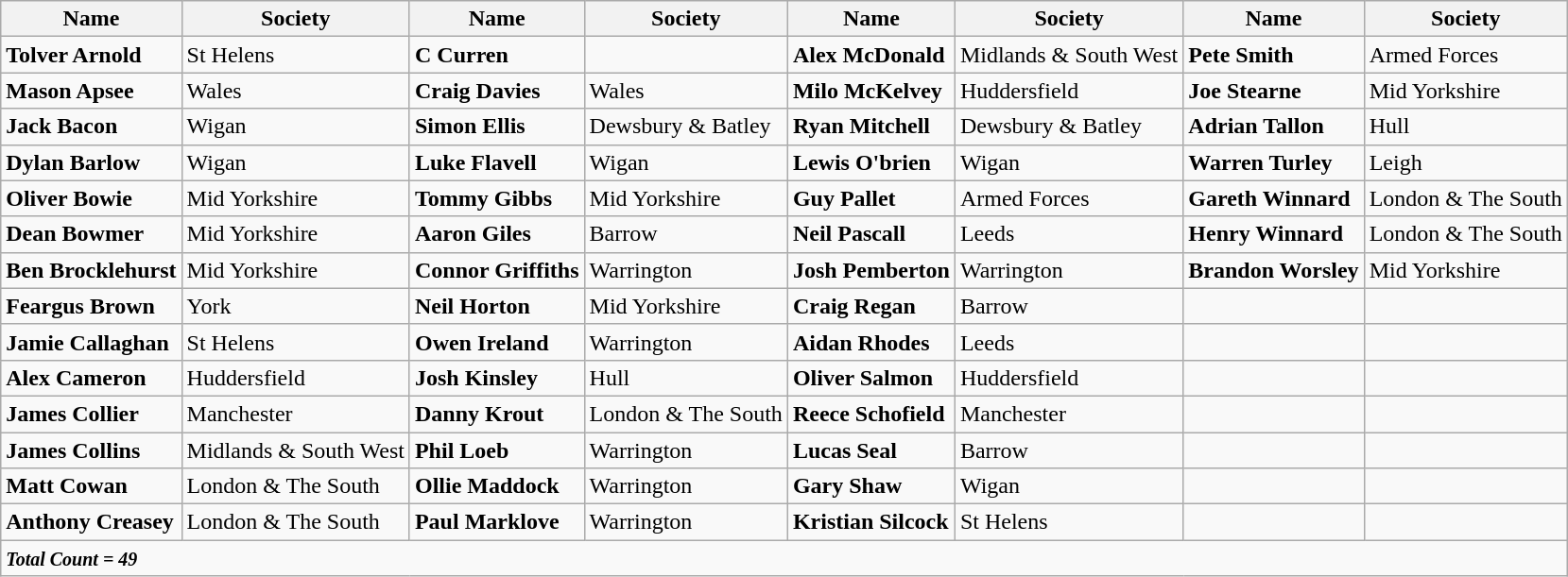<table class="wikitable">
<tr>
<th>Name</th>
<th>Society</th>
<th>Name</th>
<th>Society</th>
<th>Name</th>
<th>Society</th>
<th>Name</th>
<th>Society</th>
</tr>
<tr>
<td><strong>Tolver Arnold</strong></td>
<td>St Helens</td>
<td><strong>C Curren</strong></td>
<td></td>
<td><strong>Alex McDonald</strong></td>
<td>Midlands & South West</td>
<td><strong>Pete Smith</strong></td>
<td>Armed Forces</td>
</tr>
<tr>
<td><strong>Mason Apsee</strong></td>
<td>Wales</td>
<td><strong>Craig Davies</strong></td>
<td>Wales</td>
<td><strong>Milo McKelvey</strong></td>
<td>Huddersfield</td>
<td><strong>Joe Stearne</strong></td>
<td>Mid Yorkshire</td>
</tr>
<tr>
<td><strong>Jack Bacon</strong></td>
<td>Wigan</td>
<td><strong>Simon Ellis</strong></td>
<td>Dewsbury & Batley</td>
<td><strong>Ryan Mitchell</strong></td>
<td>Dewsbury & Batley</td>
<td><strong>Adrian Tallon</strong></td>
<td>Hull</td>
</tr>
<tr>
<td><strong>Dylan Barlow</strong></td>
<td>Wigan</td>
<td><strong>Luke Flavell</strong></td>
<td>Wigan</td>
<td><strong>Lewis O'brien</strong></td>
<td>Wigan</td>
<td><strong>Warren Turley</strong></td>
<td>Leigh</td>
</tr>
<tr>
<td><strong>Oliver Bowie</strong></td>
<td>Mid Yorkshire</td>
<td><strong>Tommy Gibbs</strong></td>
<td>Mid Yorkshire</td>
<td><strong>Guy Pallet</strong></td>
<td>Armed Forces</td>
<td><strong>Gareth Winnard</strong></td>
<td>London & The South</td>
</tr>
<tr>
<td><strong>Dean Bowmer</strong></td>
<td>Mid Yorkshire</td>
<td><strong>Aaron Giles</strong></td>
<td>Barrow</td>
<td><strong>Neil Pascall</strong></td>
<td>Leeds</td>
<td><strong>Henry Winnard</strong></td>
<td>London & The South</td>
</tr>
<tr>
<td><strong>Ben Brocklehurst</strong></td>
<td>Mid Yorkshire</td>
<td><strong>Connor Griffiths</strong></td>
<td>Warrington</td>
<td><strong>Josh Pemberton</strong></td>
<td>Warrington</td>
<td><strong>Brandon Worsley</strong></td>
<td>Mid Yorkshire</td>
</tr>
<tr>
<td><strong>Feargus Brown</strong></td>
<td>York</td>
<td><strong>Neil Horton</strong></td>
<td>Mid Yorkshire</td>
<td><strong>Craig Regan</strong></td>
<td>Barrow</td>
<td></td>
<td></td>
</tr>
<tr>
<td><strong>Jamie Callaghan</strong></td>
<td>St Helens</td>
<td><strong>Owen Ireland</strong></td>
<td>Warrington</td>
<td><strong>Aidan Rhodes</strong></td>
<td>Leeds</td>
<td></td>
<td></td>
</tr>
<tr>
<td><strong>Alex Cameron</strong></td>
<td>Huddersfield</td>
<td><strong>Josh Kinsley</strong></td>
<td>Hull</td>
<td><strong>Oliver Salmon</strong></td>
<td>Huddersfield</td>
<td></td>
<td></td>
</tr>
<tr>
<td><strong>James Collier</strong></td>
<td>Manchester</td>
<td><strong>Danny Krout</strong></td>
<td>London & The South</td>
<td><strong>Reece  Schofield</strong></td>
<td>Manchester</td>
<td></td>
<td></td>
</tr>
<tr>
<td><strong>James Collins</strong></td>
<td>Midlands & South West</td>
<td><strong>Phil Loeb</strong></td>
<td>Warrington</td>
<td><strong>Lucas Seal</strong></td>
<td>Barrow</td>
<td></td>
<td></td>
</tr>
<tr>
<td><strong>Matt Cowan</strong></td>
<td>London & The South</td>
<td><strong>Ollie Maddock</strong></td>
<td>Warrington</td>
<td><strong>Gary Shaw</strong></td>
<td>Wigan</td>
<td></td>
<td></td>
</tr>
<tr>
<td><strong>Anthony Creasey</strong></td>
<td>London & The South</td>
<td><strong>Paul Marklove</strong></td>
<td>Warrington</td>
<td><strong>Kristian Silcock</strong></td>
<td>St Helens</td>
<td></td>
<td></td>
</tr>
<tr>
<td colspan="8"><small><strong><em>Total Count = 49</em></strong></small></td>
</tr>
</table>
